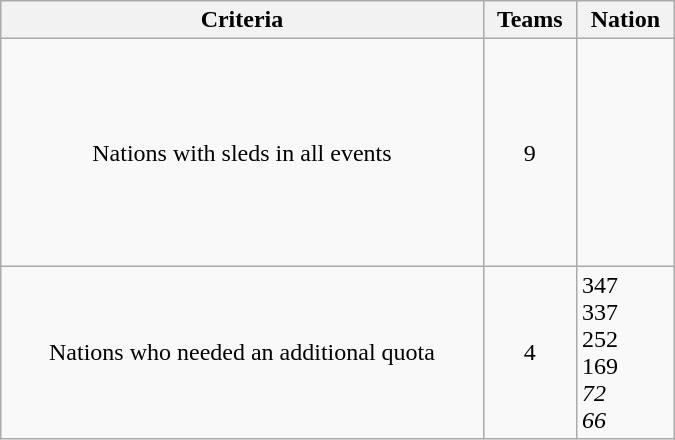<table class="wikitable" width=450>
<tr>
<th>Criteria</th>
<th>Teams</th>
<th>Nation</th>
</tr>
<tr>
<td align=center>Nations with sleds in all events</td>
<td align=center>9</td>
<td><br><br><br><br><br><br><br><br></td>
</tr>
<tr>
<td align=center>Nations who needed an additional quota</td>
<td align=center>4</td>
<td> 347<br> 337<br> 252<br> 169<br><em> 72<br> 66</em></td>
</tr>
</table>
